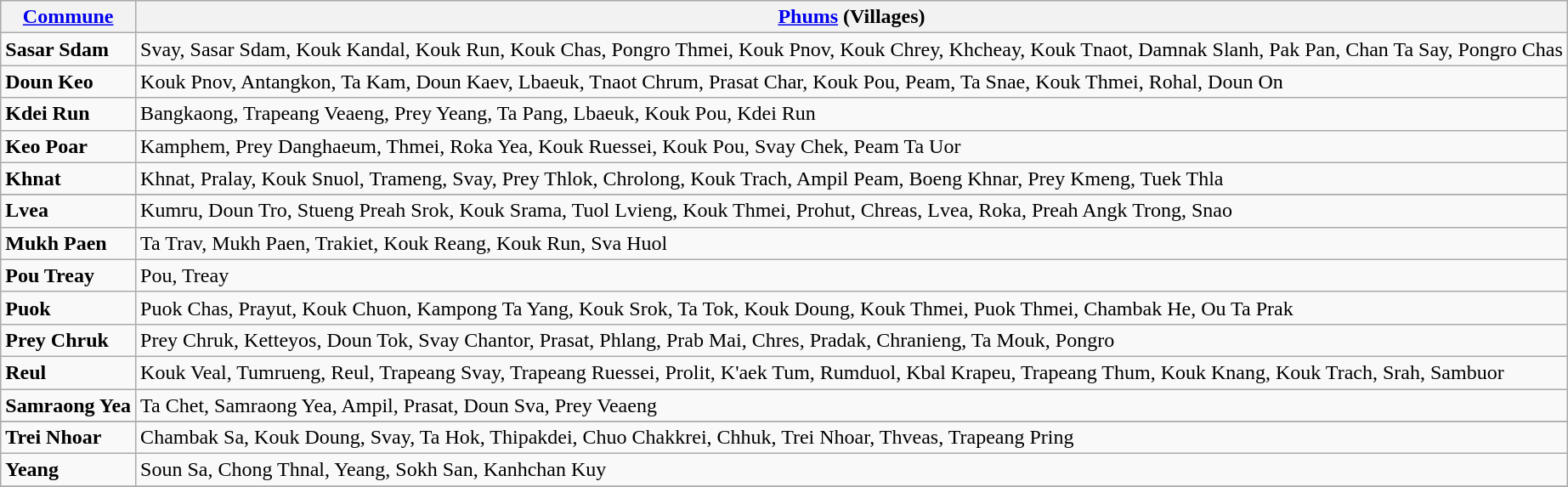<table class="wikitable">
<tr>
<th><a href='#'>Commune</a></th>
<th><a href='#'>Phums</a> (Villages)</th>
</tr>
<tr>
<td><strong>Sasar Sdam</strong></td>
<td>Svay, Sasar Sdam, Kouk Kandal, Kouk Run, Kouk Chas, Pongro Thmei, Kouk Pnov, Kouk Chrey, Khcheay, Kouk Tnaot, Damnak Slanh, Pak Pan, Chan Ta Say, Pongro Chas</td>
</tr>
<tr>
<td><strong>Doun Keo</strong></td>
<td>Kouk Pnov, Antangkon, Ta Kam, Doun Kaev, Lbaeuk, Tnaot Chrum, Prasat Char, Kouk Pou, Peam, Ta Snae, Kouk Thmei, Rohal, Doun On</td>
</tr>
<tr>
<td><strong>Kdei Run</strong></td>
<td>Bangkaong, Trapeang Veaeng, Prey Yeang, Ta Pang, Lbaeuk, Kouk Pou, Kdei Run</td>
</tr>
<tr>
<td><strong>Keo Poar</strong></td>
<td>Kamphem, Prey Danghaeum, Thmei, Roka Yea, Kouk Ruessei, Kouk Pou, Svay Chek, Peam Ta Uor</td>
</tr>
<tr>
<td><strong>Khnat</strong></td>
<td>Khnat, Pralay, Kouk Snuol, Trameng, Svay, Prey Thlok, Chrolong, Kouk Trach, Ampil Peam, Boeng Khnar, Prey Kmeng, Tuek Thla</td>
</tr>
<tr>
</tr>
<tr>
<td><strong>Lvea</strong></td>
<td>Kumru, Doun Tro, Stueng Preah Srok, Kouk Srama, Tuol Lvieng, Kouk Thmei, Prohut, Chreas, Lvea, Roka, Preah Angk Trong, Snao</td>
</tr>
<tr>
<td><strong>Mukh Paen</strong></td>
<td>Ta Trav, Mukh Paen, Trakiet, Kouk Reang, Kouk Run, Sva Huol</td>
</tr>
<tr>
<td><strong>Pou Treay</strong></td>
<td>Pou, Treay</td>
</tr>
<tr>
<td><strong>Puok</strong></td>
<td>Puok Chas, Prayut, Kouk Chuon, Kampong Ta Yang, Kouk Srok, Ta Tok, Kouk Doung, Kouk Thmei, Puok Thmei, Chambak He, Ou Ta Prak</td>
</tr>
<tr>
<td><strong>Prey Chruk</strong></td>
<td>Prey Chruk, Ketteyos, Doun Tok, Svay Chantor, Prasat, Phlang, Prab Mai, Chres, Pradak, Chranieng, Ta Mouk, Pongro</td>
</tr>
<tr>
<td><strong>Reul</strong></td>
<td>Kouk Veal, Tumrueng, Reul, Trapeang Svay, Trapeang Ruessei, Prolit, K'aek Tum, Rumduol, Kbal Krapeu, Trapeang Thum, Kouk Knang, Kouk Trach, Srah, Sambuor</td>
</tr>
<tr>
<td><strong>Samraong Yea</strong></td>
<td>Ta Chet, Samraong Yea, Ampil, Prasat, Doun Sva, Prey Veaeng</td>
</tr>
<tr>
</tr>
<tr>
<td><strong>Trei Nhoar</strong></td>
<td>Chambak Sa, Kouk Doung, Svay, Ta Hok, Thipakdei, Chuo Chakkrei, Chhuk, Trei Nhoar, Thveas, Trapeang Pring</td>
</tr>
<tr>
<td><strong>Yeang</strong></td>
<td>Soun Sa, Chong Thnal, Yeang, Sokh San, Kanhchan Kuy</td>
</tr>
<tr>
</tr>
</table>
